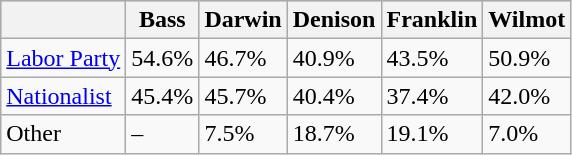<table class="wikitable">
<tr style="background:#ccc;">
<th></th>
<th>Bass</th>
<th>Darwin</th>
<th>Denison</th>
<th>Franklin</th>
<th>Wilmot</th>
</tr>
<tr>
<td><a href='#'>Labor Party</a></td>
<td>54.6%</td>
<td>46.7%</td>
<td>40.9%</td>
<td>43.5%</td>
<td>50.9%</td>
</tr>
<tr>
<td><a href='#'>Nationalist</a></td>
<td>45.4%</td>
<td>45.7%</td>
<td>40.4%</td>
<td>37.4%</td>
<td>42.0%</td>
</tr>
<tr>
<td>Other</td>
<td>–</td>
<td>7.5%</td>
<td>18.7%</td>
<td>19.1%</td>
<td>7.0%</td>
</tr>
</table>
